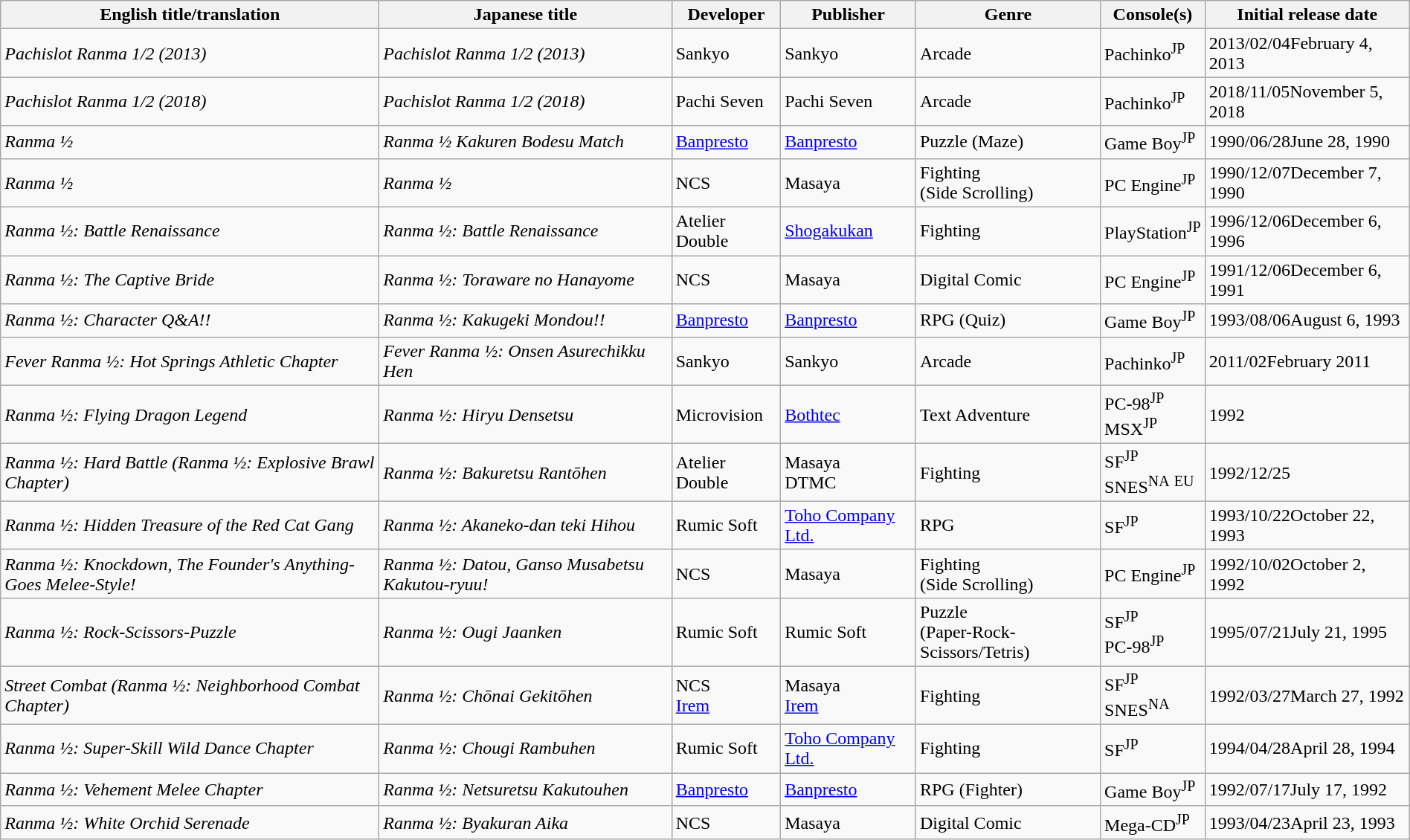<table class="wikitable sortable" style="width: 100%;">
<tr>
<th>English title/translation</th>
<th>Japanese title</th>
<th>Developer</th>
<th>Publisher</th>
<th>Genre</th>
<th>Console(s)</th>
<th>Initial release date</th>
</tr>
<tr>
<td><em>Pachislot Ranma 1/2 (2013)</em></td>
<td><em>Pachislot Ranma 1/2 (2013)</em></td>
<td>Sankyo</td>
<td>Sankyo</td>
<td>Arcade</td>
<td>Pachinko<sup>JP</sup></td>
<td><span>2013/02/04</span>February 4, 2013</td>
</tr>
<tr>
</tr>
<tr>
<td><em>Pachislot Ranma 1/2 (2018)</em></td>
<td><em>Pachislot Ranma 1/2 (2018)</em></td>
<td>Pachi Seven</td>
<td>Pachi Seven</td>
<td>Arcade</td>
<td>Pachinko<sup>JP</sup></td>
<td><span>2018/11/05</span>November 5, 2018</td>
</tr>
<tr>
</tr>
<tr>
<td><em>Ranma ½ </em></td>
<td><em>Ranma ½ Kakuren Bodesu Match</em></td>
<td><a href='#'>Banpresto</a></td>
<td><a href='#'>Banpresto</a></td>
<td>Puzzle (Maze)</td>
<td>Game Boy<sup>JP</sup></td>
<td><span>1990/06/28</span>June 28, 1990</td>
</tr>
<tr>
<td><em>Ranma ½</em></td>
<td><em>Ranma ½</em></td>
<td>NCS</td>
<td>Masaya</td>
<td>Fighting<br>(Side Scrolling)</td>
<td>PC Engine<sup>JP</sup></td>
<td><span>1990/12/07</span>December 7, 1990</td>
</tr>
<tr>
<td><em>Ranma ½: Battle Renaissance</em></td>
<td><em>Ranma ½: Battle Renaissance</em></td>
<td>Atelier Double</td>
<td><a href='#'>Shogakukan</a></td>
<td>Fighting</td>
<td>PlayStation<sup>JP</sup></td>
<td><span>1996/12/06</span>December 6, 1996</td>
</tr>
<tr>
<td><em>Ranma ½: The Captive Bride</em></td>
<td><em>Ranma ½: Toraware no Hanayome</em></td>
<td>NCS</td>
<td>Masaya</td>
<td>Digital Comic</td>
<td>PC Engine<sup>JP</sup></td>
<td><span>1991/12/06</span>December 6, 1991</td>
</tr>
<tr>
<td><em>Ranma ½: Character Q&A!!</em></td>
<td><em>Ranma ½: Kakugeki Mondou!!</em></td>
<td><a href='#'>Banpresto</a></td>
<td><a href='#'>Banpresto</a></td>
<td>RPG (Quiz)</td>
<td>Game Boy<sup>JP</sup></td>
<td><span>1993/08/06</span>August 6, 1993</td>
</tr>
<tr>
<td><em>Fever Ranma ½: Hot Springs Athletic Chapter</em></td>
<td><em>Fever Ranma ½: Onsen Asurechikku Hen</em></td>
<td>Sankyo</td>
<td>Sankyo</td>
<td>Arcade</td>
<td>Pachinko<sup>JP</sup></td>
<td><span>2011/02</span>February 2011</td>
</tr>
<tr>
<td><em>Ranma ½: Flying Dragon Legend</em></td>
<td><em>Ranma ½: Hiryu Densetsu</em></td>
<td>Microvision</td>
<td><a href='#'>Bothtec</a></td>
<td>Text Adventure</td>
<td>PC-98<sup>JP</sup><br>MSX<sup>JP</sup></td>
<td>1992</td>
</tr>
<tr>
<td><em>Ranma ½: Hard Battle (Ranma ½: Explosive Brawl Chapter)</em></td>
<td><em>Ranma ½: Bakuretsu Rantōhen</em></td>
<td>Atelier Double</td>
<td>Masaya<br>DTMC</td>
<td>Fighting</td>
<td>SF<sup>JP</sup><br>SNES<sup>NA</sup> <sup>EU</sup></td>
<td><span>1992/12/25</span></td>
</tr>
<tr>
<td><em>Ranma ½: Hidden Treasure of the Red Cat Gang</em></td>
<td><em>Ranma ½: Akaneko-dan teki Hihou</em></td>
<td>Rumic Soft</td>
<td><a href='#'>Toho Company Ltd.</a></td>
<td>RPG</td>
<td>SF<sup>JP</sup></td>
<td><span>1993/10/22</span>October 22, 1993</td>
</tr>
<tr>
<td><em>Ranma ½: Knockdown, The Founder's Anything-Goes Melee-Style!</em></td>
<td><em>Ranma ½: Datou, Ganso Musabetsu Kakutou-ryuu!</em></td>
<td>NCS</td>
<td>Masaya</td>
<td>Fighting<br>(Side Scrolling)</td>
<td>PC Engine<sup>JP</sup></td>
<td><span>1992/10/02</span>October 2, 1992</td>
</tr>
<tr>
<td><em>Ranma ½: Rock-Scissors-Puzzle</em></td>
<td><em>Ranma ½: Ougi Jaanken</em></td>
<td>Rumic Soft</td>
<td>Rumic Soft</td>
<td>Puzzle<br>(Paper-Rock-Scissors/Tetris)</td>
<td>SF<sup>JP</sup><br>PC-98<sup>JP</sup></td>
<td><span>1995/07/21</span>July 21, 1995</td>
</tr>
<tr>
<td><em>Street Combat (Ranma ½: Neighborhood Combat Chapter)</em></td>
<td><em>Ranma ½: Chōnai Gekitōhen</em></td>
<td>NCS<br><a href='#'>Irem</a></td>
<td>Masaya<br><a href='#'>Irem</a></td>
<td>Fighting</td>
<td>SF<sup>JP</sup><br>SNES<sup>NA</sup></td>
<td><span>1992/03/27</span>March 27, 1992</td>
</tr>
<tr>
<td><em>Ranma ½: Super-Skill Wild Dance Chapter</em></td>
<td><em>Ranma ½: Chougi Rambuhen</em></td>
<td>Rumic Soft</td>
<td><a href='#'>Toho Company Ltd.</a></td>
<td>Fighting</td>
<td>SF<sup>JP</sup></td>
<td><span>1994/04/28</span>April 28, 1994</td>
</tr>
<tr>
<td><em>Ranma ½: Vehement Melee Chapter</em></td>
<td><em>Ranma ½: Netsuretsu Kakutouhen</em></td>
<td><a href='#'>Banpresto</a></td>
<td><a href='#'>Banpresto</a></td>
<td>RPG (Fighter)</td>
<td>Game Boy<sup>JP</sup></td>
<td><span>1992/07/17</span>July 17, 1992</td>
</tr>
<tr>
<td><em>Ranma ½: White Orchid Serenade</em></td>
<td><em>Ranma ½: Byakuran Aika</em></td>
<td>NCS</td>
<td>Masaya</td>
<td>Digital Comic</td>
<td>Mega-CD<sup>JP</sup></td>
<td><span>1993/04/23</span>April 23, 1993</td>
</tr>
</table>
